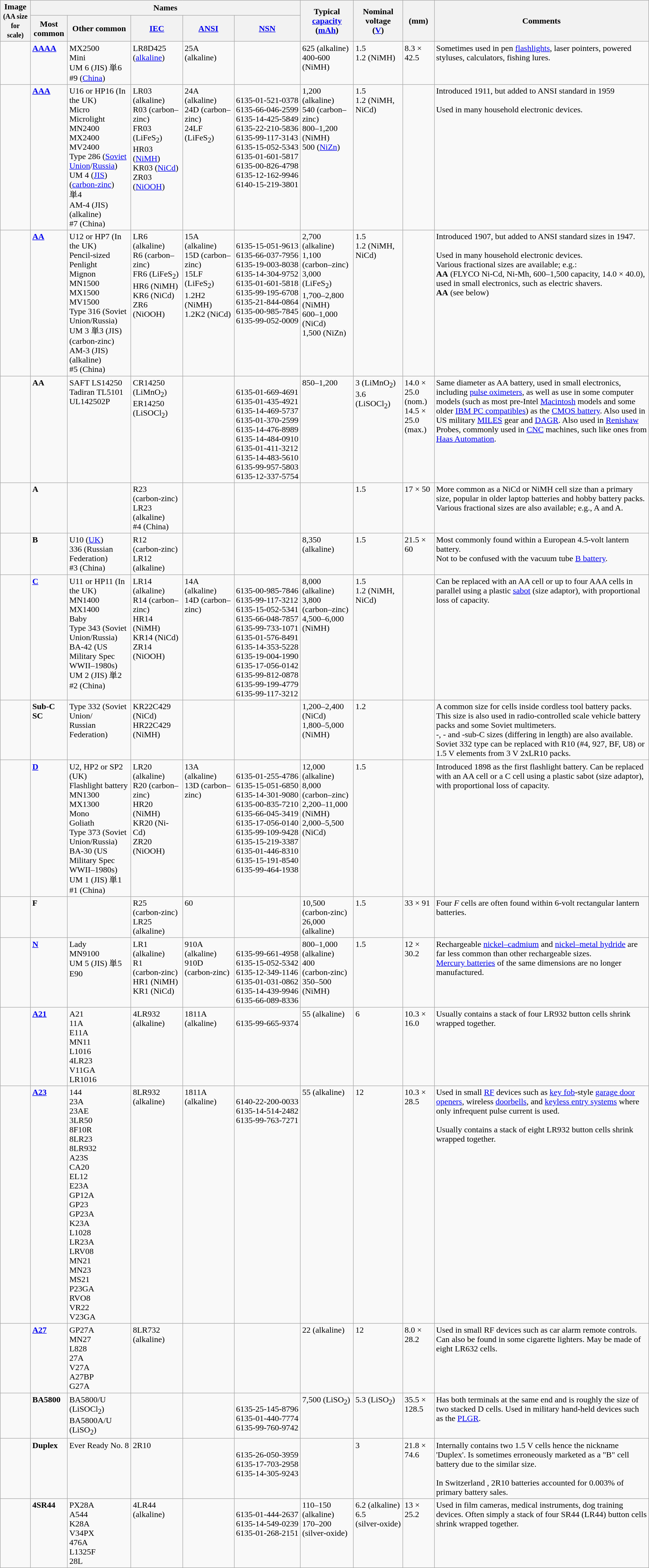<table class="wikitable sortable">
<tr>
<th rowspan=2 class=unsortable>Image<br><small>(AA size for scale)</small></th>
<th colspan=5>Names</th>
<th rowspan=2>Typical <a href='#'>capacity</a> <br>(<a href='#'>mAh</a>)</th>
<th rowspan=2 width="20px">Nominal <br>voltage <br>(<a href='#'>V</a>)</th>
<th rowspan=2> (mm)</th>
<th rowspan=2>Comments</th>
</tr>
<tr>
<th>Most common</th>
<th>Other common</th>
<th><a href='#'>IEC</a></th>
<th><a href='#'>ANSI</a></th>
<th><a href='#'>NSN</a></th>
</tr>
<tr style="vertical-align:top;">
<td></td>
<td><strong><a href='#'>AAAA</a></strong></td>
<td>MX2500<br>Mini<br>UM 6 (JIS) 単6<br>#9 (<a href='#'>China</a>)</td>
<td>LR8D425 (<a href='#'>alkaline</a>)</td>
<td>25A (alkaline)</td>
<td></td>
<td>625 (alkaline)<br>400-600 (NiMH)</td>
<td>1.5<br>1.2 (NiMH)</td>
<td>8.3 × 42.5</td>
<td>Sometimes used in pen <a href='#'>flashlights</a>, laser pointers, powered styluses, calculators, fishing lures.</td>
</tr>
<tr style="vertical-align:top;">
<td></td>
<td><strong><a href='#'>AAA</a></strong></td>
<td>U16 or HP16 (In the UK)<br>Micro<br>Microlight<br>MN2400<br>MX2400<br>MV2400<br>Type 286 (<a href='#'>Soviet Union</a>/<a href='#'>Russia</a>)<br>UM 4 (<a href='#'>JIS</a>)(<a href='#'>carbon-zinc</a>)<br> 単4<br>AM-4 (JIS)(alkaline) <br>#7 (China)<br></td>
<td>LR03 (alkaline)<br>R03 (carbon–zinc)<br>FR03 (LiFeS<sub>2</sub>)<br>HR03 (<a href='#'>NiMH</a>)<br>KR03 (<a href='#'>NiCd</a>)<br>ZR03 (<a href='#'>NiOOH</a>)</td>
<td>24A (alkaline)<br>24D (carbon–zinc)<br>24LF (LiFeS<sub>2</sub>)</td>
<td><br>6135-01-521-0378 
<br>6135-66-046-2599 
<br>6135-14-425-5849 
<br>6135-22-210-5836 
<br>6135-99-117-3143 
<br>6135-15-052-5343 
<br>6135-01-601-5817 
<br>6135-00-826-4798 
<br>6135-12-162-9946 
<br>6140-15-219-3801 
</td>
<td>1,200 (alkaline)<br>540 (carbon–zinc)<br>800–1,200 (NiMH)<br>500 (<a href='#'>NiZn</a>)</td>
<td>1.5<br>1.2 (NiMH, NiCd)</td>
<td></td>
<td>Introduced 1911, but added to ANSI standard in 1959<br><br>Used in many household electronic devices.</td>
</tr>
<tr style="vertical-align:top;">
<td></td>
<td><strong><a href='#'>AA</a></strong></td>
<td>U12 or HP7 (In the UK)<br>Pencil-sized<br>Penlight<br>Mignon<br>MN1500<br>MX1500<br>MV1500<br>Type 316 (Soviet Union/Russia)<br>UM 3 単3 (JIS)(carbon-zinc)<br>AM-3 (JIS)(alkaline)<br>#5 (China)</td>
<td>LR6 (alkaline)<br>R6 (carbon–zinc)<br>FR6 (LiFeS<sub>2</sub>)<br>HR6 (NiMH)<br>KR6 (NiCd)<br>ZR6 (NiOOH)</td>
<td>15A (alkaline)<br>15D (carbon–zinc)<br>15LF (LiFeS<sub>2</sub>)<br>1.2H2 (NiMH)<br>1.2K2 (NiCd)</td>
<td><br>6135-15-051-9613 
<br>6135-66-037-7956 
<br>6135-19-003-8038 
<br>6135-14-304-9752 
<br>6135-01-601-5818 
<br>6135-99-195-6708 
<br>6135-21-844-0864 
<br>6135-00-985-7845 
<br>6135-99-052-0009 
</td>
<td>2,700 (alkaline)<br>1,100 (carbon–zinc)<br>3,000 (LiFeS<sub>2</sub>)<br>1,700–2,800 (NiMH)<br>600–1,000 (NiCd)<br>1,500 (NiZn)</td>
<td>1.5<br>1.2 (NiMH, NiCd)</td>
<td></td>
<td>Introduced 1907, but added to ANSI standard sizes in 1947.<br><br>Used in many household electronic devices.<br>
Various fractional sizes are available; e.g.:<br>
<strong>AA</strong> (FLYCO Ni-Cd, Ni-Mh, 600–1,500 capacity, 14.0 × 40.0), used in small electronics, such as electric shavers.<br>
<strong>AA</strong> (see below)</td>
</tr>
<tr style="vertical-align:top;">
<td></td>
<td><strong>AA</strong></td>
<td>SAFT LS14250<br>Tadiran TL5101<br>UL142502P</td>
<td>CR14250 (LiMnO<sub>2</sub>)<br>ER14250 (LiSOCl<sub>2</sub>)</td>
<td></td>
<td style="white-space: nowrap;"><br>6135-01-669-4691 
<br>6135-01-435-4921 
<br>6135-14-469-5737 
<br>6135-01-370-2599 
<br>6135-14-476-8989 
<br>6135-14-484-0910 
<br>6135-01-411-3212 
<br>6135-14-483-5610 
<br>6135-99-957-5803 
<br>6135-12-337-5754 
</td>
<td>850–1,200</td>
<td>3 (LiMnO<sub>2</sub>)<br>3.6 (LiSOCl<sub>2</sub>)</td>
<td>14.0 × 25.0 (nom.)<br>14.5 × 25.0 (max.)</td>
<td>Same diameter as AA battery, used in small electronics, including <a href='#'>pulse oximeters</a>, as well as use in some computer models (such as most pre-Intel <a href='#'>Macintosh</a> models and some older <a href='#'>IBM PC compatibles</a>) as the <a href='#'>CMOS battery</a>. Also used in US military <a href='#'>MILES</a> gear and <a href='#'>DAGR</a>. Also used in <a href='#'>Renishaw</a> Probes, commonly used in <a href='#'>CNC</a> machines, such like ones from <a href='#'>Haas Automation</a>.</td>
</tr>
<tr style="vertical-align:top;">
<td></td>
<td><strong>A</strong></td>
<td></td>
<td>R23 (carbon‑zinc)<br>LR23 (alkaline)<br>#4 (China)</td>
<td></td>
<td></td>
<td></td>
<td>1.5</td>
<td>17 × 50</td>
<td>More common as a NiCd or NiMH cell size than a primary size, popular in older laptop batteries and hobby battery packs.<br>Various fractional sizes are also available; e.g.,  A and  A.</td>
</tr>
<tr style="vertical-align:top;">
<td></td>
<td><strong>B</strong></td>
<td>U10 (<a href='#'>UK</a>)<br>336 (Russian Federation)<br>#3 (China)</td>
<td>R12 (carbon‑zinc)<br>LR12 (alkaline)</td>
<td></td>
<td></td>
<td>8,350 (alkaline)</td>
<td>1.5</td>
<td>21.5 × 60</td>
<td>Most commonly found within a European 4.5-volt lantern battery.<br>Not to be confused with the vacuum tube <a href='#'>B battery</a>.</td>
</tr>
<tr style="vertical-align:top;">
<td></td>
<td><strong><a href='#'>C</a></strong></td>
<td>U11 or HP11 (In the UK)<br>MN1400<br>MX1400<br>Baby<br>Type 343 (Soviet Union/Russia)<br>BA-42 (US Military Spec WWII–1980s)<br>UM 2 (JIS) 単2<br>#2 (China)</td>
<td>LR14 (alkaline)<br>R14 (carbon–zinc)<br>HR14 (NiMH)<br>KR14 (NiCd)<br>ZR14 (NiOOH)</td>
<td>14A (alkaline)<br>14D (carbon–zinc)</td>
<td><br>6135-00-985-7846 
<br>6135-99-117-3212 
<br>6135-15-052-5341 
<br>6135-66-048-7857 
<br>6135-99-733-1071 
<br>6135-01-576-8491 
<br>6135-14-353-5228 
<br>6135-19-004-1990 
<br>6135-17-056-0142 
<br>6135-99-812-0878 
<br>6135-99-199-4779 
<br>6135-99-117-3212 
</td>
<td>8,000 (alkaline)<br>3,800 (carbon–zinc)<br>4,500–6,000 (NiMH)</td>
<td>1.5<br>1.2 (NiMH, NiCd)</td>
<td></td>
<td>Can be replaced with an AA cell or up to four AAA cells in parallel using a plastic <a href='#'>sabot</a> (size adaptor), with proportional loss of capacity.</td>
</tr>
<tr style="vertical-align:top;">
<td></td>
<td><strong>Sub-C</strong><br><strong>SC</strong></td>
<td>Type 332 (Soviet Union/<br>Russian Federation)</td>
<td>KR22C429 (NiCd)<br>HR22C429 (NiMH)</td>
<td></td>
<td></td>
<td>1,200–2,400 (NiCd)<br>1,800–5,000 (NiMH)</td>
<td>1.2</td>
<td></td>
<td>A common size for cells inside cordless tool battery packs. This size is also used in radio-controlled scale vehicle battery packs and some Soviet multimeters.<br>-, - and -sub-C sizes (differing in length) are also available. Soviet 332 type can be replaced with R10 (#4, 927, BF, U8) or 1.5 V elements from 3 V 2xLR10 packs.</td>
</tr>
<tr style="vertical-align:top;">
<td></td>
<td><strong><a href='#'>D</a></strong></td>
<td>U2,  HP2 or SP2 (UK)<br>Flashlight battery<br>MN1300<br>MX1300<br>Mono<br>Goliath<br>Type 373 (Soviet Union/Russia)<br>BA-30 (US Military Spec WWII–1980s)<br>UM 1 (JIS) 単1<br>#1 (China)</td>
<td>LR20 (alkaline)<br>R20 (carbon–zinc)<br>HR20 (NiMH)<br>KR20 (Ni-Cd)<br>ZR20 (NiOOH)</td>
<td>13A (alkaline)<br>13D (carbon–zinc)</td>
<td><br>6135-01-255-4786 
<br>6135-15-051-6850 
<br>6135-14-301-9080 
<br>6135-00-835-7210 
<br>6135-66-045-3419 
<br>6135-17-056-0140 
<br>6135-99-109-9428 
<br>6135-15-219-3387 
<br>6135-01-446-8310 
<br>6135-15-191-8540 
<br>6135-99-464-1938 
</td>
<td>12,000 (alkaline)<br>8,000 (carbon–zinc)<br>2,200–11,000 (NiMH)<br>2,000–5,500 (NiCd)</td>
<td>1.5</td>
<td></td>
<td>Introduced 1898 as the first flashlight battery. Can be replaced with an AA cell or a C cell using a plastic sabot (size adaptor), with proportional loss of capacity.</td>
</tr>
<tr style="vertical-align:top;">
<td></td>
<td><strong>F</strong></td>
<td></td>
<td>R25 (carbon‑zinc)<br>LR25 (alkaline)</td>
<td>60</td>
<td></td>
<td>10,500 (carbon‑zinc)<br>26,000 (alkaline)</td>
<td>1.5</td>
<td>33 × 91</td>
<td>Four <em>F</em> cells are often found within 6-volt rectangular lantern batteries.</td>
</tr>
<tr style="vertical-align:top;">
<td></td>
<td><strong><a href='#'>N</a></strong></td>
<td>Lady<br>MN9100<br>UM 5 (JIS) 単5<br>E90</td>
<td>LR1 (alkaline)<br>R1 (carbon‑zinc)<br>HR1 (NiMH)<br>KR1 (NiCd)</td>
<td>910A (alkaline)<br>910D (carbon‑zinc)</td>
<td><br>6135-99-661-4958 
<br>6135-15-052-5342 
<br>6135-12-349-1146 
<br>6135-01-031-0862 
<br>6135-14-439-9946 
<br>6135-66-089-8336 
</td>
<td>800–1,000 (alkaline)<br>400 (carbon‑zinc)<br>350–500 (NiMH)</td>
<td>1.5</td>
<td>12 × 30.2</td>
<td>Rechargeable <a href='#'>nickel–cadmium</a> and <a href='#'>nickel–metal hydride</a> are far less common than other rechargeable sizes.<br><a href='#'>Mercury batteries</a> of the same dimensions are no longer manufactured.</td>
</tr>
<tr style="vertical-align:top;">
<td></td>
<td><strong><a href='#'>A21</a></strong></td>
<td>A21<br>11A<br>E11A<br>MN11<br>L1016<br>4LR23<br>V11GA<br>LR1016</td>
<td>4LR932 (alkaline)</td>
<td>1811A (alkaline)</td>
<td><br>6135-99-665-9374 
</td>
<td>55 (alkaline)</td>
<td>6</td>
<td>10.3 × 16.0</td>
<td>Usually contains a stack of four LR932 button cells shrink wrapped together.</td>
</tr>
<tr style="vertical-align:top;">
<td></td>
<td><strong><a href='#'>A23</a></strong></td>
<td>144<br>23A<br>23AE<br>3LR50<br>8F10R<br>8LR23<br>8LR932<br>A23S<br>CA20<br>EL12<br>E23A<br>GP12A<br>GP23<br>GP23A<br>K23A<br>L1028<br>LR23A<br>LRV08<br>MN21<br>MN23<br>MS21<br>P23GA<br>RVO8<br>VR22<br>V23GA</td>
<td>8LR932 (alkaline)</td>
<td>1811A (alkaline)</td>
<td><br>6140-22-200-0033 
<br>6135-14-514-2482 
<br>6135-99-763-7271 
</td>
<td>55 (alkaline)</td>
<td>12</td>
<td>10.3 × 28.5</td>
<td>Used in small <a href='#'>RF</a> devices such as <a href='#'>key fob</a>-style <a href='#'>garage door openers</a>, wireless <a href='#'>doorbells</a>, and <a href='#'>keyless entry systems</a> where only infrequent pulse current is used.<br><br>Usually contains a stack of eight LR932 button cells shrink wrapped together.</td>
</tr>
<tr style="vertical-align:top;">
<td></td>
<td><strong><a href='#'>A27</a></strong></td>
<td>GP27A<br>MN27<br>L828<br>27A<br>V27A<br>A27BP<br>G27A</td>
<td>8LR732 (alkaline)</td>
<td></td>
<td></td>
<td>22 (alkaline)</td>
<td>12</td>
<td>8.0 × 28.2</td>
<td>Used in small RF devices such as car alarm remote controls. Can also be found in some cigarette lighters. May be made of eight LR632 cells.</td>
</tr>
<tr style="vertical-align:top;">
<td></td>
<td><strong>BA5800</strong></td>
<td>BA5800/U (LiSOCl<sub>2</sub>)<br>BA5800A/U (LiSO<sub>2</sub>)</td>
<td></td>
<td></td>
<td><br>6135-25-145-8796 
<br>6135-01-440-7774 
<br>6135-99-760-9742 
</td>
<td>7,500 (LiSO<sub>2</sub>)</td>
<td>5.3 (LiSO<sub>2</sub>)</td>
<td>35.5 × 128.5</td>
<td>Has both terminals at the same end and is roughly the size of two stacked D cells. Used in military hand-held devices such as the <a href='#'>PLGR</a>.</td>
</tr>
<tr style="vertical-align:top;">
<td></td>
<td><strong>Duplex</strong></td>
<td>Ever Ready No. 8</td>
<td>2R10</td>
<td></td>
<td><br>6135-26-050-3959 
<br>6135-17-703-2958 
<br>6135-14-305-9243 
</td>
<td></td>
<td>3</td>
<td>21.8 × 74.6</td>
<td>Internally contains two 1.5 V cells hence the nickname 'Duplex'. Is sometimes erroneously marketed as a "B" cell battery due to the similar size. <br><br>In Switzerland , 2R10 batteries accounted for 0.003% of primary battery sales.</td>
</tr>
<tr style="vertical-align:top;">
<td></td>
<td><strong>4SR44</strong></td>
<td>PX28A<br>A544<br>K28A<br>V34PX<br>476A<br>L1325F<br>28L</td>
<td>4LR44 (alkaline)</td>
<td></td>
<td><br>6135-01-444-2637 
<br>6135-14-549-0239 
<br>6135-01-268-2151 
</td>
<td>110–150 (alkaline)<br>170–200 (silver‑oxide)</td>
<td>6.2 (alkaline)<br>6.5 (silver‑oxide)</td>
<td>13 × 25.2</td>
<td>Used in film cameras, medical instruments, dog training devices. Often simply a stack of four SR44 (LR44) button cells shrink wrapped together.</td>
</tr>
</table>
